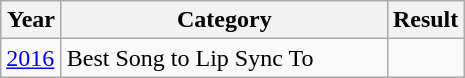<table class="wikitable">
<tr>
<th width="33">Year</th>
<th width="210">Category</th>
<th width="33">Result</th>
</tr>
<tr>
<td><a href='#'>2016</a></td>
<td>Best Song to Lip Sync To</td>
<td></td>
</tr>
</table>
